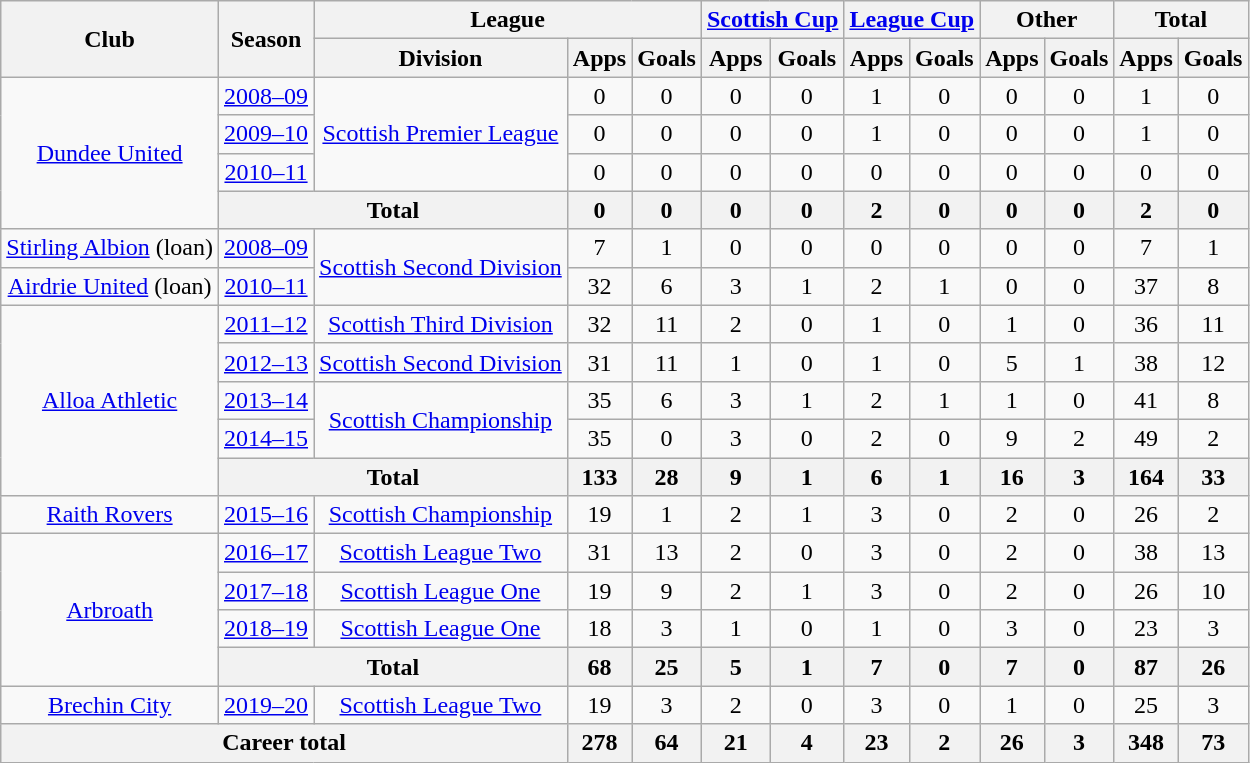<table class="wikitable" style="text-align:center">
<tr>
<th rowspan="2">Club</th>
<th rowspan="2">Season</th>
<th colspan="3">League</th>
<th colspan="2"><a href='#'>Scottish Cup</a></th>
<th colspan="2"><a href='#'>League Cup</a></th>
<th colspan="2">Other</th>
<th colspan="2">Total</th>
</tr>
<tr>
<th>Division</th>
<th>Apps</th>
<th>Goals</th>
<th>Apps</th>
<th>Goals</th>
<th>Apps</th>
<th>Goals</th>
<th>Apps</th>
<th>Goals</th>
<th>Apps</th>
<th>Goals</th>
</tr>
<tr>
<td rowspan="4"><a href='#'>Dundee United</a></td>
<td><a href='#'>2008–09</a></td>
<td rowspan="3"><a href='#'>Scottish Premier League</a></td>
<td>0</td>
<td>0</td>
<td>0</td>
<td>0</td>
<td>1</td>
<td>0</td>
<td>0</td>
<td>0</td>
<td>1</td>
<td>0</td>
</tr>
<tr>
<td><a href='#'>2009–10</a></td>
<td>0</td>
<td>0</td>
<td>0</td>
<td>0</td>
<td>1</td>
<td>0</td>
<td>0</td>
<td>0</td>
<td>1</td>
<td>0</td>
</tr>
<tr>
<td><a href='#'>2010–11</a></td>
<td>0</td>
<td>0</td>
<td>0</td>
<td>0</td>
<td>0</td>
<td>0</td>
<td>0</td>
<td>0</td>
<td>0</td>
<td>0</td>
</tr>
<tr>
<th colspan="2">Total</th>
<th>0</th>
<th>0</th>
<th>0</th>
<th>0</th>
<th>2</th>
<th>0</th>
<th>0</th>
<th>0</th>
<th>2</th>
<th>0</th>
</tr>
<tr>
<td><a href='#'>Stirling Albion</a> (loan)</td>
<td><a href='#'>2008–09</a></td>
<td rowspan="2"><a href='#'>Scottish Second Division</a></td>
<td>7</td>
<td>1</td>
<td>0</td>
<td>0</td>
<td>0</td>
<td>0</td>
<td>0</td>
<td>0</td>
<td>7</td>
<td>1</td>
</tr>
<tr>
<td><a href='#'>Airdrie United</a> (loan)</td>
<td><a href='#'>2010–11</a></td>
<td>32</td>
<td>6</td>
<td>3</td>
<td>1</td>
<td>2</td>
<td>1</td>
<td>0</td>
<td>0</td>
<td>37</td>
<td>8</td>
</tr>
<tr>
<td rowspan="5"><a href='#'>Alloa Athletic</a></td>
<td><a href='#'>2011–12</a></td>
<td><a href='#'>Scottish Third Division</a></td>
<td>32</td>
<td>11</td>
<td>2</td>
<td>0</td>
<td>1</td>
<td>0</td>
<td>1</td>
<td>0</td>
<td>36</td>
<td>11</td>
</tr>
<tr>
<td><a href='#'>2012–13</a></td>
<td><a href='#'>Scottish Second Division</a></td>
<td>31</td>
<td>11</td>
<td>1</td>
<td>0</td>
<td>1</td>
<td>0</td>
<td>5</td>
<td>1</td>
<td>38</td>
<td>12</td>
</tr>
<tr>
<td><a href='#'>2013–14</a></td>
<td rowspan="2"><a href='#'>Scottish Championship</a></td>
<td>35</td>
<td>6</td>
<td>3</td>
<td>1</td>
<td>2</td>
<td>1</td>
<td>1</td>
<td>0</td>
<td>41</td>
<td>8</td>
</tr>
<tr>
<td><a href='#'>2014–15</a></td>
<td>35</td>
<td>0</td>
<td>3</td>
<td>0</td>
<td>2</td>
<td>0</td>
<td>9</td>
<td>2</td>
<td>49</td>
<td>2</td>
</tr>
<tr>
<th colspan="2">Total</th>
<th>133</th>
<th>28</th>
<th>9</th>
<th>1</th>
<th>6</th>
<th>1</th>
<th>16</th>
<th>3</th>
<th>164</th>
<th>33</th>
</tr>
<tr>
<td><a href='#'>Raith Rovers</a></td>
<td><a href='#'>2015–16</a></td>
<td><a href='#'>Scottish Championship</a></td>
<td>19</td>
<td>1</td>
<td>2</td>
<td>1</td>
<td>3</td>
<td>0</td>
<td>2</td>
<td>0</td>
<td>26</td>
<td>2</td>
</tr>
<tr>
<td rowspan="4"><a href='#'>Arbroath</a></td>
<td><a href='#'>2016–17</a></td>
<td><a href='#'>Scottish League Two</a></td>
<td>31</td>
<td>13</td>
<td>2</td>
<td>0</td>
<td>3</td>
<td>0</td>
<td>2</td>
<td>0</td>
<td>38</td>
<td>13</td>
</tr>
<tr>
<td><a href='#'>2017–18</a></td>
<td><a href='#'>Scottish League One</a></td>
<td>19</td>
<td>9</td>
<td>2</td>
<td>1</td>
<td>3</td>
<td>0</td>
<td>2</td>
<td>0</td>
<td>26</td>
<td>10</td>
</tr>
<tr>
<td><a href='#'>2018–19</a></td>
<td><a href='#'>Scottish League One</a></td>
<td>18</td>
<td>3</td>
<td>1</td>
<td>0</td>
<td>1</td>
<td>0</td>
<td>3</td>
<td>0</td>
<td>23</td>
<td>3</td>
</tr>
<tr>
<th colspan="2">Total</th>
<th>68</th>
<th>25</th>
<th>5</th>
<th>1</th>
<th>7</th>
<th>0</th>
<th>7</th>
<th>0</th>
<th>87</th>
<th>26</th>
</tr>
<tr>
<td><a href='#'>Brechin City</a></td>
<td><a href='#'>2019–20</a></td>
<td><a href='#'>Scottish League Two</a></td>
<td>19</td>
<td>3</td>
<td>2</td>
<td>0</td>
<td>3</td>
<td>0</td>
<td>1</td>
<td>0</td>
<td>25</td>
<td>3</td>
</tr>
<tr>
<th colspan="3">Career total</th>
<th>278</th>
<th>64</th>
<th>21</th>
<th>4</th>
<th>23</th>
<th>2</th>
<th>26</th>
<th>3</th>
<th>348</th>
<th>73</th>
</tr>
</table>
